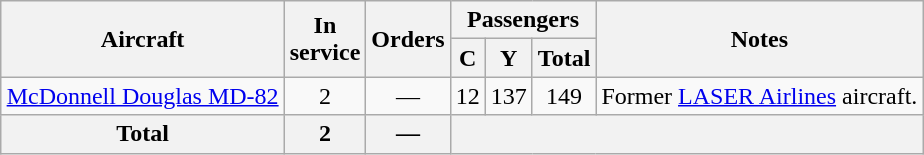<table class="wikitable" style="margin:0.5em auto; text-align:center">
<tr>
<th rowspan=2>Aircraft</th>
<th rowspan=2>In <br> service</th>
<th rowspan=2>Orders</th>
<th colspan=3>Passengers</th>
<th rowspan=2>Notes</th>
</tr>
<tr>
<th><abbr>C</abbr></th>
<th><abbr>Y</abbr></th>
<th>Total</th>
</tr>
<tr>
<td><a href='#'>McDonnell Douglas MD-82</a></td>
<td>2</td>
<td>—</td>
<td>12</td>
<td>137</td>
<td>149</td>
<td>Former <a href='#'>LASER Airlines</a> aircraft.</td>
</tr>
<tr>
<th>Total</th>
<th>2</th>
<th>—</th>
<th colspan=4></th>
</tr>
</table>
